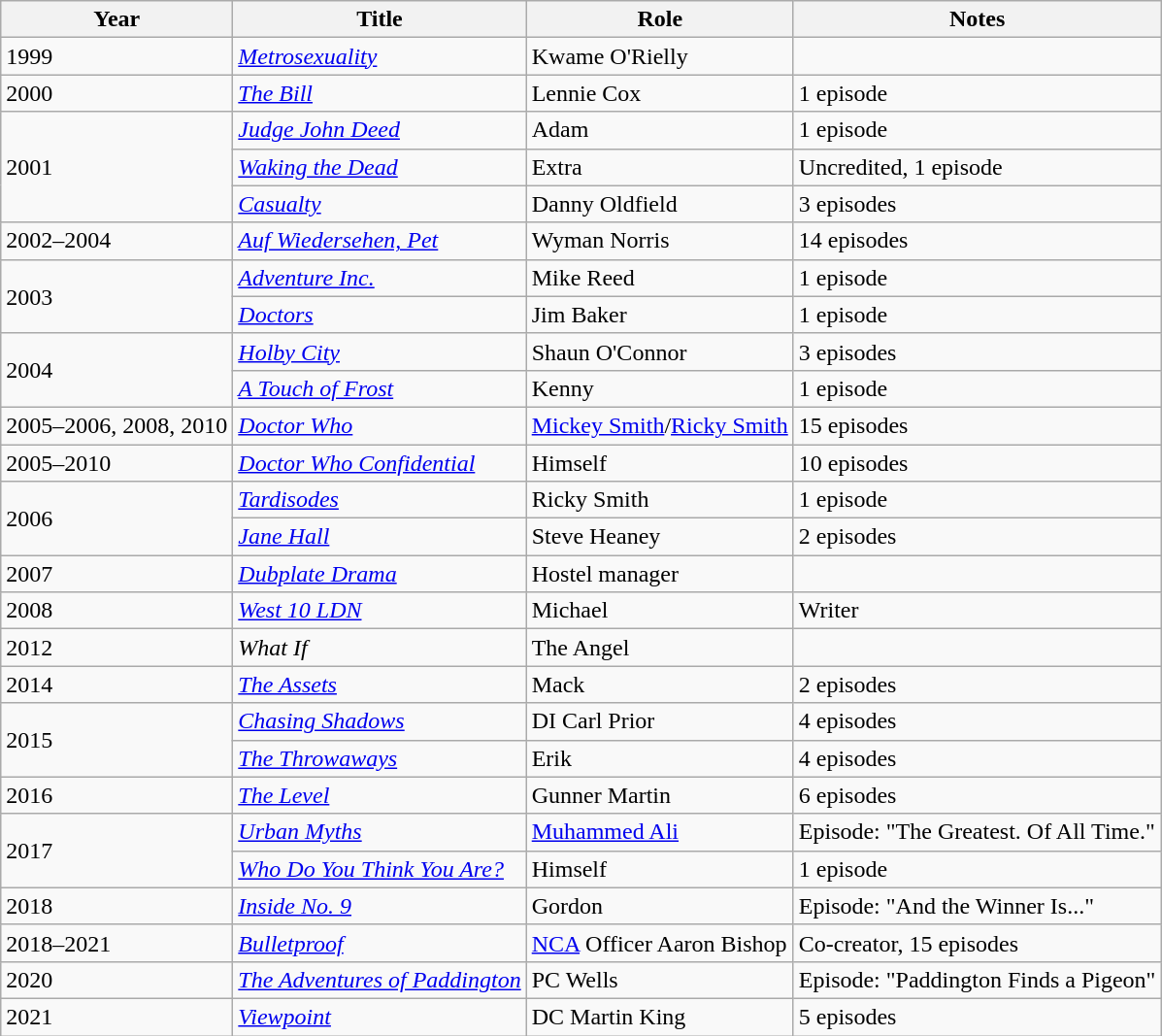<table class = "wikitable sortable">
<tr>
<th>Year</th>
<th>Title</th>
<th>Role</th>
<th class = "unsortable">Notes</th>
</tr>
<tr>
<td>1999</td>
<td><em><a href='#'>Metrosexuality</a></em></td>
<td>Kwame O'Rielly</td>
<td></td>
</tr>
<tr>
<td>2000</td>
<td><em><a href='#'>The Bill</a></em></td>
<td>Lennie Cox</td>
<td>1 episode</td>
</tr>
<tr>
<td rowspan=3>2001</td>
<td><em><a href='#'>Judge John Deed</a></em></td>
<td>Adam</td>
<td>1 episode</td>
</tr>
<tr>
<td><em><a href='#'>Waking the Dead</a></em></td>
<td>Extra</td>
<td>Uncredited, 1 episode</td>
</tr>
<tr>
<td><em><a href='#'>Casualty</a></em></td>
<td>Danny Oldfield</td>
<td>3 episodes</td>
</tr>
<tr>
<td>2002–2004</td>
<td><em><a href='#'>Auf Wiedersehen, Pet</a></em></td>
<td>Wyman Norris</td>
<td>14 episodes</td>
</tr>
<tr>
<td rowspan=2>2003</td>
<td><em><a href='#'>Adventure Inc.</a></em></td>
<td>Mike Reed</td>
<td>1 episode</td>
</tr>
<tr>
<td><em><a href='#'>Doctors</a></em></td>
<td>Jim Baker</td>
<td>1 episode</td>
</tr>
<tr>
<td rowspan=2>2004</td>
<td><em><a href='#'>Holby City</a></em></td>
<td>Shaun O'Connor</td>
<td>3 episodes</td>
</tr>
<tr>
<td><em><a href='#'>A Touch of Frost</a></em></td>
<td>Kenny</td>
<td>1 episode</td>
</tr>
<tr>
<td>2005–2006, 2008, 2010</td>
<td><em><a href='#'>Doctor Who</a></em></td>
<td><a href='#'>Mickey Smith</a>/<a href='#'>Ricky Smith</a></td>
<td>15 episodes</td>
</tr>
<tr>
<td>2005–2010</td>
<td><em><a href='#'>Doctor Who Confidential</a></em></td>
<td>Himself</td>
<td>10 episodes</td>
</tr>
<tr>
<td rowspan=2>2006</td>
<td><em><a href='#'>Tardisodes</a></em></td>
<td>Ricky Smith</td>
<td>1 episode</td>
</tr>
<tr>
<td><em><a href='#'>Jane Hall</a></em></td>
<td>Steve Heaney</td>
<td>2 episodes</td>
</tr>
<tr>
<td>2007</td>
<td><em><a href='#'>Dubplate Drama</a></em></td>
<td>Hostel manager</td>
<td></td>
</tr>
<tr>
<td>2008</td>
<td><em><a href='#'>West 10 LDN</a></em></td>
<td>Michael</td>
<td>Writer</td>
</tr>
<tr>
<td>2012</td>
<td><em>What If</em></td>
<td>The Angel</td>
<td></td>
</tr>
<tr>
<td>2014</td>
<td><em><a href='#'>The Assets</a></em></td>
<td>Mack</td>
<td>2 episodes</td>
</tr>
<tr>
<td rowspan=2>2015</td>
<td><em><a href='#'>Chasing Shadows</a></em></td>
<td>DI Carl Prior</td>
<td>4 episodes</td>
</tr>
<tr>
<td><em><a href='#'>The Throwaways</a></em></td>
<td>Erik</td>
<td>4 episodes</td>
</tr>
<tr>
<td>2016</td>
<td><em><a href='#'>The Level</a></em></td>
<td>Gunner Martin</td>
<td>6 episodes</td>
</tr>
<tr>
<td rowspan=2>2017</td>
<td><em><a href='#'>Urban Myths</a></em></td>
<td><a href='#'>Muhammed Ali</a></td>
<td>Episode: "The Greatest. Of All Time."</td>
</tr>
<tr>
<td><em><a href='#'>Who Do You Think You Are?</a></em></td>
<td>Himself</td>
<td>1 episode</td>
</tr>
<tr>
<td>2018</td>
<td><em><a href='#'>Inside No. 9</a></em></td>
<td>Gordon</td>
<td>Episode: "And the Winner Is..."</td>
</tr>
<tr>
<td>2018–2021</td>
<td><em><a href='#'>Bulletproof</a></em></td>
<td><a href='#'>NCA</a> Officer Aaron Bishop</td>
<td>Co-creator, 15 episodes</td>
</tr>
<tr>
<td>2020</td>
<td><em><a href='#'>The Adventures of Paddington</a></em></td>
<td>PC Wells</td>
<td>Episode: "Paddington Finds a Pigeon"</td>
</tr>
<tr>
<td>2021</td>
<td><em><a href='#'>Viewpoint</a></em></td>
<td>DC Martin King</td>
<td>5 episodes</td>
</tr>
</table>
